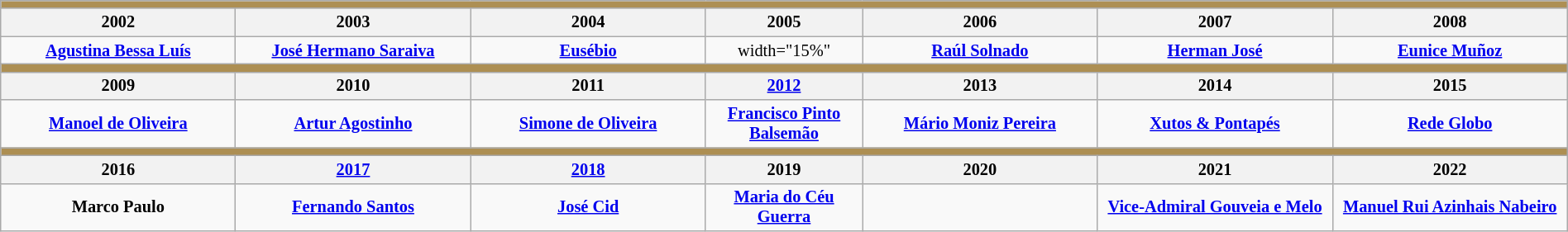<table class="wikitable sortable" style="text-align:center; font-size:85%" width="100%">
<tr>
<td colspan="7" bgcolor="#ad8f53"></td>
</tr>
<tr>
<th>2002</th>
<th>2003</th>
<th>2004</th>
<th>2005</th>
<th>2006</th>
<th>2007</th>
<th>2008</th>
</tr>
<tr>
<td width="15%"><strong><a href='#'>Agustina Bessa Luís</a></strong></td>
<td width="15%"><strong><a href='#'>José Hermano Saraiva</a></strong></td>
<td width="15%"><strong><a href='#'>Eusébio</a></strong></td>
<td>width="15%" </td>
<td width="15%"><strong><a href='#'>Raúl Solnado</a></strong></td>
<td width="15%"><strong><a href='#'>Herman José</a></strong></td>
<td width="15%"><strong><a href='#'>Eunice Muñoz</a></strong></td>
</tr>
<tr>
<td colspan="7" bgcolor="#ad8f53"></td>
</tr>
<tr>
<th>2009</th>
<th>2010</th>
<th>2011</th>
<th><a href='#'>2012</a></th>
<th>2013</th>
<th>2014</th>
<th>2015</th>
</tr>
<tr>
<td><strong><a href='#'>Manoel de Oliveira</a></strong></td>
<td><strong><a href='#'>Artur Agostinho</a></strong></td>
<td><strong><a href='#'>Simone de Oliveira</a></strong></td>
<td><strong><a href='#'>Francisco Pinto Balsemão</a></strong></td>
<td><strong><a href='#'>Mário Moniz Pereira</a></strong></td>
<td><strong><a href='#'>Xutos & Pontapés</a></strong></td>
<td><strong><a href='#'>Rede Globo</a></strong></td>
</tr>
<tr>
<td colspan="7" bgcolor="#ad8f53"></td>
</tr>
<tr>
<th>2016</th>
<th><a href='#'>2017</a></th>
<th><a href='#'>2018</a></th>
<th>2019</th>
<th>2020</th>
<th>2021</th>
<th>2022</th>
</tr>
<tr>
<td><strong>Marco Paulo</strong></td>
<td><strong><a href='#'>Fernando Santos</a></strong></td>
<td><strong><a href='#'>José Cid</a></strong></td>
<td><strong><a href='#'>Maria do Céu Guerra</a></strong></td>
<td></td>
<td><strong><a href='#'>Vice-Admiral Gouveia e Melo</a></strong></td>
<td><a href='#'><strong>Manuel Rui Azinhais Nabeiro</strong></a></td>
</tr>
</table>
